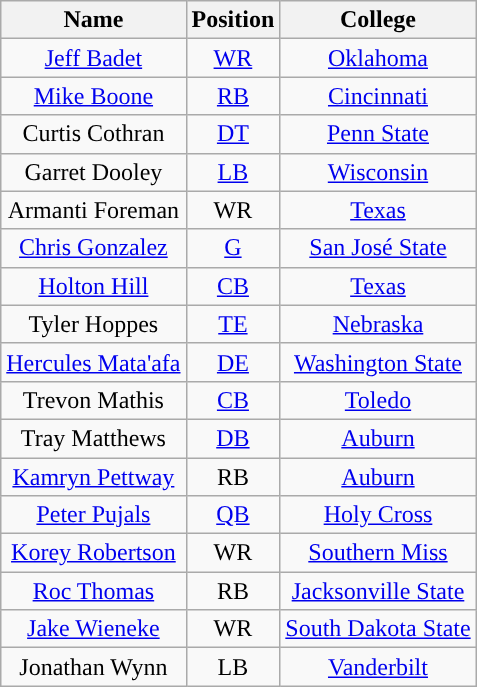<table class="wikitable" style="text-align:center">
<tr>
<th>Name</th>
<th>Position</th>
<th>College</th>
</tr>
<tr>
<td><a href='#'>Jeff Badet</a></td>
<td><a href='#'>WR</a></td>
<td><a href='#'>Oklahoma</a></td>
</tr>
<tr>
<td><a href='#'>Mike Boone</a></td>
<td><a href='#'>RB</a></td>
<td><a href='#'>Cincinnati</a></td>
</tr>
<tr>
<td>Curtis Cothran</td>
<td><a href='#'>DT</a></td>
<td><a href='#'>Penn State</a></td>
</tr>
<tr>
<td>Garret Dooley</td>
<td><a href='#'>LB</a></td>
<td><a href='#'>Wisconsin</a></td>
</tr>
<tr>
<td>Armanti Foreman</td>
<td>WR</td>
<td><a href='#'>Texas</a></td>
</tr>
<tr>
<td><a href='#'>Chris Gonzalez</a></td>
<td><a href='#'>G</a></td>
<td><a href='#'>San José State</a></td>
</tr>
<tr>
<td><a href='#'>Holton Hill</a></td>
<td><a href='#'>CB</a></td>
<td><a href='#'>Texas</a></td>
</tr>
<tr>
<td>Tyler Hoppes</td>
<td><a href='#'>TE</a></td>
<td><a href='#'>Nebraska</a></td>
</tr>
<tr>
<td><a href='#'>Hercules Mata'afa</a></td>
<td><a href='#'>DE</a></td>
<td><a href='#'>Washington State</a></td>
</tr>
<tr>
<td>Trevon Mathis</td>
<td><a href='#'>CB</a></td>
<td><a href='#'>Toledo</a></td>
</tr>
<tr>
<td>Tray Matthews</td>
<td><a href='#'>DB</a></td>
<td><a href='#'>Auburn</a></td>
</tr>
<tr>
<td><a href='#'>Kamryn Pettway</a></td>
<td>RB</td>
<td><a href='#'>Auburn</a></td>
</tr>
<tr>
<td><a href='#'>Peter Pujals</a></td>
<td><a href='#'>QB</a></td>
<td><a href='#'>Holy Cross</a></td>
</tr>
<tr>
<td><a href='#'>Korey Robertson</a></td>
<td>WR</td>
<td><a href='#'>Southern Miss</a></td>
</tr>
<tr>
<td><a href='#'>Roc Thomas</a></td>
<td>RB</td>
<td><a href='#'>Jacksonville State</a></td>
</tr>
<tr>
<td><a href='#'>Jake Wieneke</a></td>
<td>WR</td>
<td><a href='#'>South Dakota State</a></td>
</tr>
<tr>
<td>Jonathan Wynn</td>
<td>LB</td>
<td><a href='#'>Vanderbilt</a></td>
</tr>
</table>
